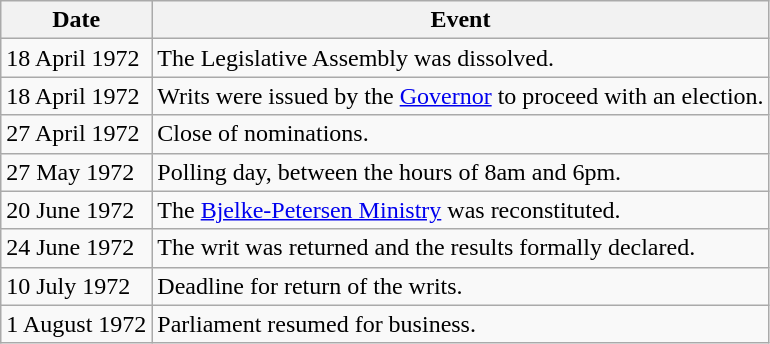<table class="wikitable">
<tr>
<th>Date</th>
<th>Event</th>
</tr>
<tr>
<td>18 April 1972</td>
<td>The Legislative Assembly was dissolved.</td>
</tr>
<tr>
<td>18 April 1972</td>
<td>Writs were issued by the <a href='#'>Governor</a> to proceed with an election.</td>
</tr>
<tr>
<td>27 April 1972</td>
<td>Close of nominations.</td>
</tr>
<tr>
<td>27 May 1972</td>
<td>Polling day, between the hours of 8am and 6pm.</td>
</tr>
<tr>
<td>20 June 1972</td>
<td>The <a href='#'>Bjelke-Petersen Ministry</a> was reconstituted.</td>
</tr>
<tr>
<td>24 June 1972</td>
<td>The writ was returned and the results formally declared.</td>
</tr>
<tr>
<td>10 July 1972</td>
<td>Deadline for return of the writs.</td>
</tr>
<tr>
<td>1 August 1972</td>
<td>Parliament resumed for business.</td>
</tr>
</table>
